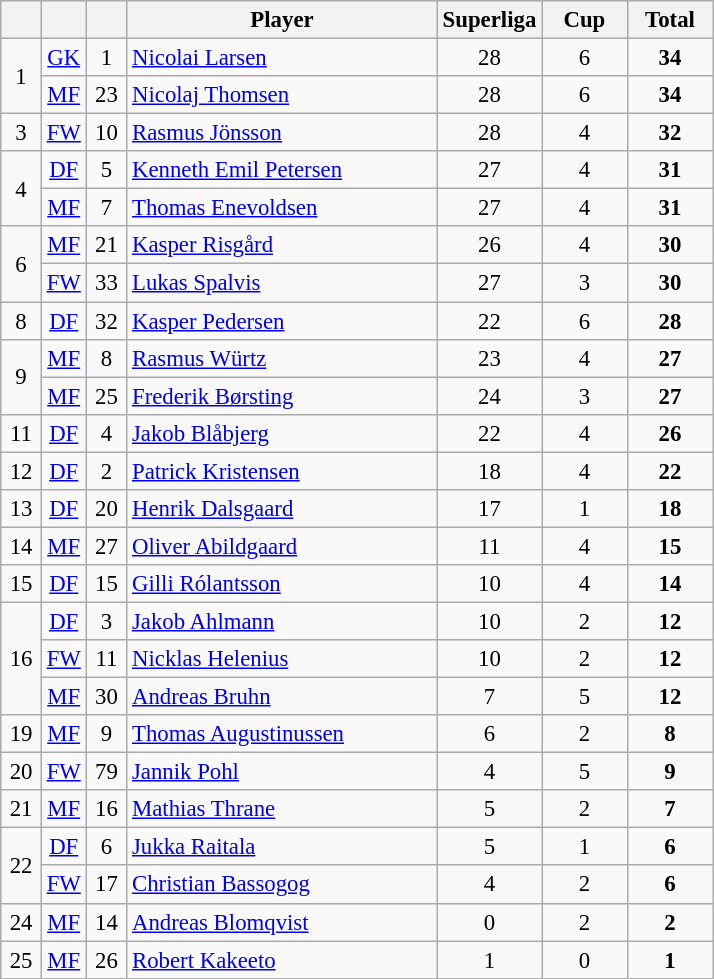<table class="wikitable sortable" style="font-size: 95%; text-align: center;">
<tr>
<th width=20></th>
<th width=20></th>
<th width=20></th>
<th width=200>Player</th>
<th width=50>Superliga</th>
<th width=50>Cup</th>
<th width=50>Total</th>
</tr>
<tr>
<td rowspan=2>1</td>
<td><a href='#'>GK</a></td>
<td>1</td>
<td align=left> <a href='#'>Nicolai Larsen</a></td>
<td>28</td>
<td>6</td>
<td><strong>34</strong></td>
</tr>
<tr>
<td><a href='#'>MF</a></td>
<td>23</td>
<td align=left> <a href='#'>Nicolaj Thomsen</a></td>
<td>28</td>
<td>6</td>
<td><strong>34</strong></td>
</tr>
<tr>
<td rowspan=1>3</td>
<td><a href='#'>FW</a></td>
<td>10</td>
<td align=left> <a href='#'>Rasmus Jönsson</a></td>
<td>28</td>
<td>4</td>
<td><strong>32</strong></td>
</tr>
<tr>
<td rowspan=2>4</td>
<td><a href='#'>DF</a></td>
<td>5</td>
<td align=left> <a href='#'>Kenneth Emil Petersen</a></td>
<td>27</td>
<td>4</td>
<td><strong>31</strong></td>
</tr>
<tr>
<td><a href='#'>MF</a></td>
<td>7</td>
<td align=left> <a href='#'>Thomas Enevoldsen</a></td>
<td>27</td>
<td>4</td>
<td><strong>31</strong></td>
</tr>
<tr>
<td rowspan=2>6</td>
<td><a href='#'>MF</a></td>
<td>21</td>
<td align=left> <a href='#'>Kasper Risgård</a></td>
<td>26</td>
<td>4</td>
<td><strong>30</strong></td>
</tr>
<tr>
<td><a href='#'>FW</a></td>
<td>33</td>
<td align=left> <a href='#'>Lukas Spalvis</a></td>
<td>27</td>
<td>3</td>
<td><strong>30</strong></td>
</tr>
<tr>
<td rowspan=1>8</td>
<td><a href='#'>DF</a></td>
<td>32</td>
<td align=left> <a href='#'>Kasper Pedersen</a></td>
<td>22</td>
<td>6</td>
<td><strong>28</strong></td>
</tr>
<tr>
<td rowspan=2>9</td>
<td><a href='#'>MF</a></td>
<td>8</td>
<td align=left> <a href='#'>Rasmus Würtz</a></td>
<td>23</td>
<td>4</td>
<td><strong>27</strong></td>
</tr>
<tr>
<td><a href='#'>MF</a></td>
<td>25</td>
<td align=left> <a href='#'>Frederik Børsting</a></td>
<td>24</td>
<td>3</td>
<td><strong>27</strong></td>
</tr>
<tr>
<td rowspan=1>11</td>
<td><a href='#'>DF</a></td>
<td>4</td>
<td align=left> <a href='#'>Jakob Blåbjerg</a></td>
<td>22</td>
<td>4</td>
<td><strong>26</strong></td>
</tr>
<tr>
<td rowspan=1>12</td>
<td><a href='#'>DF</a></td>
<td>2</td>
<td align=left> <a href='#'>Patrick Kristensen</a></td>
<td>18</td>
<td>4</td>
<td><strong>22</strong></td>
</tr>
<tr>
<td rowspan=1>13</td>
<td><a href='#'>DF</a></td>
<td>20</td>
<td align=left> <a href='#'>Henrik Dalsgaard</a></td>
<td>17</td>
<td>1</td>
<td><strong>18</strong></td>
</tr>
<tr>
<td rowspan=1>14</td>
<td><a href='#'>MF</a></td>
<td>27</td>
<td align=left> <a href='#'>Oliver Abildgaard</a></td>
<td>11</td>
<td>4</td>
<td><strong>15</strong></td>
</tr>
<tr>
<td rowspan=1>15</td>
<td><a href='#'>DF</a></td>
<td>15</td>
<td align=left> <a href='#'>Gilli Rólantsson</a></td>
<td>10</td>
<td>4</td>
<td><strong>14</strong></td>
</tr>
<tr>
<td rowspan=3>16</td>
<td><a href='#'>DF</a></td>
<td>3</td>
<td align=left> <a href='#'>Jakob Ahlmann</a></td>
<td>10</td>
<td>2</td>
<td><strong>12</strong></td>
</tr>
<tr>
<td><a href='#'>FW</a></td>
<td>11</td>
<td align=left> <a href='#'>Nicklas Helenius</a></td>
<td>10</td>
<td>2</td>
<td><strong>12</strong></td>
</tr>
<tr>
<td><a href='#'>MF</a></td>
<td>30</td>
<td align=left> <a href='#'>Andreas Bruhn</a></td>
<td>7</td>
<td>5</td>
<td><strong>12</strong></td>
</tr>
<tr>
<td rowspan=1>19</td>
<td><a href='#'>MF</a></td>
<td>9</td>
<td align=left> <a href='#'>Thomas Augustinussen</a></td>
<td>6</td>
<td>2</td>
<td><strong>8</strong></td>
</tr>
<tr>
<td rowspan=1>20</td>
<td><a href='#'>FW</a></td>
<td>79</td>
<td align=left> <a href='#'>Jannik Pohl</a></td>
<td>4</td>
<td>5</td>
<td><strong>9</strong></td>
</tr>
<tr>
<td rowspan=1>21</td>
<td><a href='#'>MF</a></td>
<td>16</td>
<td align=left> <a href='#'>Mathias Thrane</a></td>
<td>5</td>
<td>2</td>
<td><strong>7</strong></td>
</tr>
<tr>
<td rowspan=2>22</td>
<td><a href='#'>DF</a></td>
<td>6</td>
<td align=left> <a href='#'>Jukka Raitala</a></td>
<td>5</td>
<td>1</td>
<td><strong>6</strong></td>
</tr>
<tr>
<td><a href='#'>FW</a></td>
<td>17</td>
<td align=left> <a href='#'>Christian Bassogog</a></td>
<td>4</td>
<td>2</td>
<td><strong>6</strong></td>
</tr>
<tr>
<td rowspan=1>24</td>
<td><a href='#'>MF</a></td>
<td>14</td>
<td align=left> <a href='#'>Andreas Blomqvist</a></td>
<td>0</td>
<td>2</td>
<td><strong>2</strong></td>
</tr>
<tr>
<td rowspan=1>25</td>
<td><a href='#'>MF</a></td>
<td>26</td>
<td align=left> <a href='#'>Robert Kakeeto</a></td>
<td>1</td>
<td>0</td>
<td><strong>1</strong></td>
</tr>
</table>
